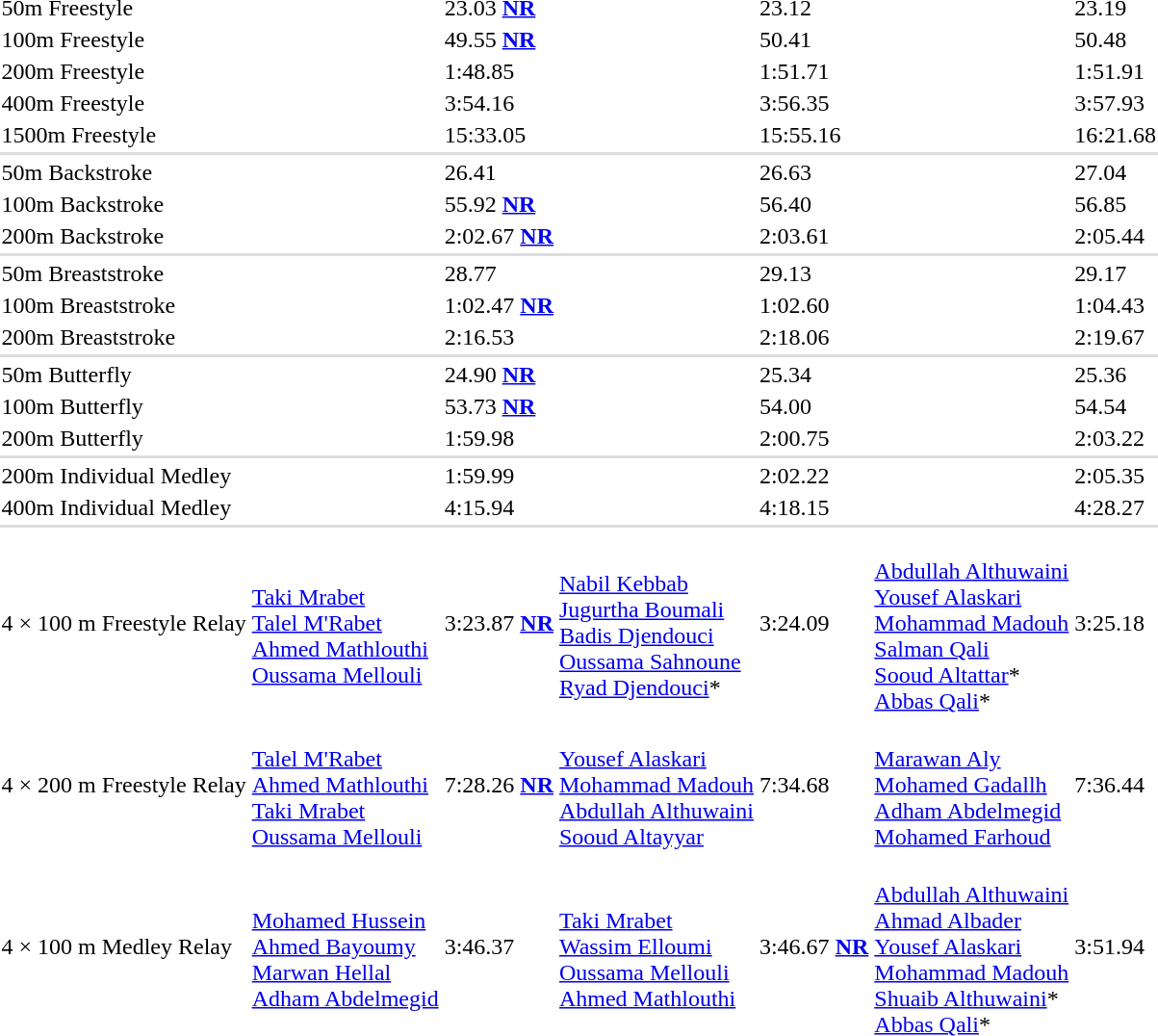<table>
<tr>
<td>50m Freestyle</td>
<td></td>
<td>23.03 <strong><a href='#'>NR</a></strong></td>
<td></td>
<td>23.12</td>
<td></td>
<td>23.19</td>
</tr>
<tr>
<td>100m Freestyle</td>
<td></td>
<td>49.55 <strong><a href='#'>NR</a></strong></td>
<td></td>
<td>50.41</td>
<td></td>
<td>50.48</td>
</tr>
<tr>
<td>200m Freestyle</td>
<td></td>
<td>1:48.85</td>
<td></td>
<td>1:51.71</td>
<td></td>
<td>1:51.91</td>
</tr>
<tr>
<td>400m Freestyle</td>
<td></td>
<td>3:54.16</td>
<td></td>
<td>3:56.35</td>
<td></td>
<td>3:57.93</td>
</tr>
<tr>
<td>1500m Freestyle</td>
<td></td>
<td>15:33.05</td>
<td></td>
<td>15:55.16</td>
<td></td>
<td>16:21.68</td>
</tr>
<tr bgcolor=#DDDDDD>
<td colspan=7></td>
</tr>
<tr>
<td>50m Backstroke</td>
<td></td>
<td>26.41</td>
<td></td>
<td>26.63</td>
<td></td>
<td>27.04</td>
</tr>
<tr>
<td>100m Backstroke</td>
<td></td>
<td>55.92 <strong><a href='#'>NR</a></strong></td>
<td></td>
<td>56.40</td>
<td></td>
<td>56.85</td>
</tr>
<tr>
<td>200m Backstroke</td>
<td></td>
<td>2:02.67 <strong><a href='#'>NR</a></strong></td>
<td></td>
<td>2:03.61</td>
<td></td>
<td>2:05.44</td>
</tr>
<tr bgcolor=#DDDDDD>
<td colspan=7></td>
</tr>
<tr>
<td>50m Breaststroke</td>
<td></td>
<td>28.77</td>
<td></td>
<td>29.13</td>
<td><br></td>
<td>29.17</td>
</tr>
<tr>
<td>100m Breaststroke</td>
<td></td>
<td>1:02.47 <strong><a href='#'>NR</a></strong></td>
<td></td>
<td>1:02.60</td>
<td></td>
<td>1:04.43</td>
</tr>
<tr>
<td>200m Breaststroke</td>
<td></td>
<td>2:16.53</td>
<td></td>
<td>2:18.06</td>
<td></td>
<td>2:19.67</td>
</tr>
<tr bgcolor=#DDDDDD>
<td colspan=7></td>
</tr>
<tr>
<td>50m Butterfly</td>
<td></td>
<td>24.90 <strong><a href='#'>NR</a></strong></td>
<td></td>
<td>25.34</td>
<td><br></td>
<td>25.36</td>
</tr>
<tr>
<td>100m Butterfly</td>
<td></td>
<td>53.73 <strong><a href='#'>NR</a></strong></td>
<td></td>
<td>54.00</td>
<td></td>
<td>54.54</td>
</tr>
<tr>
<td>200m Butterfly</td>
<td></td>
<td>1:59.98</td>
<td></td>
<td>2:00.75</td>
<td></td>
<td>2:03.22</td>
</tr>
<tr bgcolor=#DDDDDD>
<td colspan=7></td>
</tr>
<tr>
<td>200m Individual Medley</td>
<td></td>
<td>1:59.99</td>
<td></td>
<td>2:02.22</td>
<td></td>
<td>2:05.35</td>
</tr>
<tr>
<td>400m Individual Medley</td>
<td></td>
<td>4:15.94</td>
<td></td>
<td>4:18.15</td>
<td></td>
<td>4:28.27</td>
</tr>
<tr bgcolor=#DDDDDD>
<td colspan=7></td>
</tr>
<tr>
<td>4 × 100 m Freestyle Relay</td>
<td><br><a href='#'>Taki Mrabet</a><br><a href='#'>Talel M'Rabet</a><br><a href='#'>Ahmed Mathlouthi</a><br><a href='#'>Oussama Mellouli</a></td>
<td>3:23.87 <strong><a href='#'>NR</a></strong></td>
<td><br><a href='#'>Nabil Kebbab</a><br><a href='#'>Jugurtha Boumali</a><br><a href='#'>Badis Djendouci</a><br><a href='#'>Oussama Sahnoune</a><br><a href='#'>Ryad Djendouci</a>*</td>
<td>3:24.09</td>
<td><br><a href='#'>Abdullah Althuwaini</a><br><a href='#'>Yousef Alaskari</a><br><a href='#'>Mohammad Madouh</a><br><a href='#'>Salman Qali</a><br><a href='#'>Sooud Altattar</a>*<br><a href='#'>Abbas Qali</a>*</td>
<td>3:25.18</td>
</tr>
<tr>
<td>4 × 200 m Freestyle Relay</td>
<td><br><a href='#'>Talel M'Rabet</a><br><a href='#'>Ahmed Mathlouthi</a><br><a href='#'>Taki Mrabet</a><br><a href='#'>Oussama Mellouli</a></td>
<td>7:28.26 <strong><a href='#'>NR</a></strong></td>
<td><br><a href='#'>Yousef Alaskari</a><br><a href='#'>Mohammad Madouh</a><br><a href='#'>Abdullah Althuwaini</a><br><a href='#'>Sooud Altayyar</a></td>
<td>7:34.68</td>
<td><br><a href='#'>Marawan Aly</a><br><a href='#'>Mohamed Gadallh</a><br><a href='#'>Adham Abdelmegid</a><br><a href='#'>Mohamed Farhoud</a></td>
<td>7:36.44</td>
</tr>
<tr>
<td>4 × 100 m Medley Relay</td>
<td><br><a href='#'>Mohamed Hussein</a><br><a href='#'>Ahmed Bayoumy</a><br><a href='#'>Marwan Hellal</a><br><a href='#'>Adham Abdelmegid</a></td>
<td>3:46.37</td>
<td><br><a href='#'>Taki Mrabet</a><br><a href='#'>Wassim Elloumi</a><br><a href='#'>Oussama Mellouli</a><br><a href='#'>Ahmed Mathlouthi</a></td>
<td>3:46.67 <strong><a href='#'>NR</a></strong></td>
<td><br><a href='#'>Abdullah Althuwaini</a><br><a href='#'>Ahmad Albader</a><br><a href='#'>Yousef Alaskari</a><br><a href='#'>Mohammad Madouh</a><br><a href='#'>Shuaib Althuwaini</a>*<br><a href='#'>Abbas Qali</a>*</td>
<td>3:51.94</td>
</tr>
</table>
